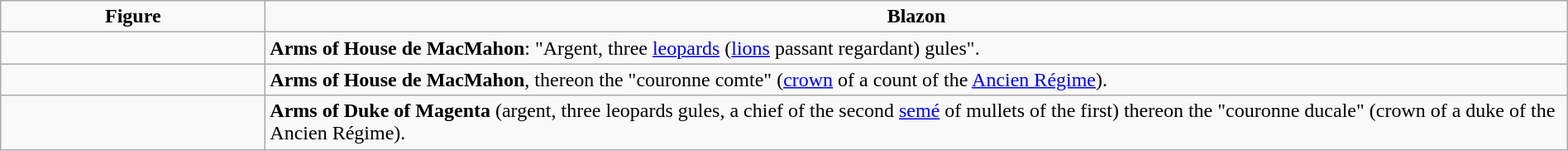<table class="wikitable" width="100%">
<tr valign=top align=center>
<td width="206"><strong>Figure</strong></td>
<td><strong>Blazon</strong></td>
</tr>
<tr valign=top>
<td align=center><br></td>
<td><strong>Arms of House de MacMahon</strong>: "Argent, three <a href='#'>leopards</a> (<a href='#'>lions</a> passant regardant) gules".</td>
</tr>
<tr valign=top>
<td align=center><br></td>
<td><strong> Arms of House de MacMahon</strong>, thereon the "couronne comte" (<a href='#'>crown</a> of a count of the <a href='#'>Ancien Régime</a>).</td>
</tr>
<tr valign=top>
<td align=center><br></td>
<td><strong>Arms of Duke of Magenta</strong> (argent, three leopards gules, a chief of the second <a href='#'>semé</a> of mullets of the first) thereon the "couronne ducale" (crown of a duke of the Ancien Régime).</td>
</tr>
</table>
